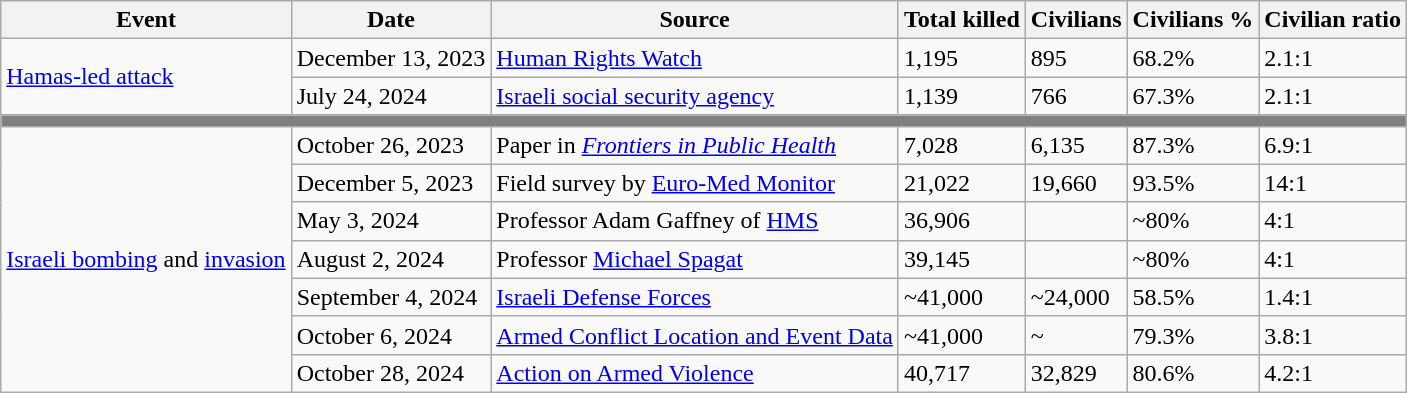<table class="wikitable">
<tr>
<th>Event</th>
<th>Date</th>
<th>Source</th>
<th>Total killed</th>
<th>Civilians</th>
<th>Civilians %</th>
<th>Civilian ratio</th>
</tr>
<tr>
<td rowspan="2"><a href='#'>Hamas-led attack</a></td>
<td>December 13, 2023</td>
<td><a href='#'>Human Rights Watch</a></td>
<td>1,195</td>
<td>895</td>
<td>68.2%</td>
<td>2.1:1</td>
</tr>
<tr>
<td>July 24, 2024</td>
<td><a href='#'>Israeli social security agency</a></td>
<td>1,139</td>
<td>766</td>
<td>67.3%</td>
<td>2.1:1</td>
</tr>
<tr>
<td colspan="7" style="background-color: gray;"></td>
</tr>
<tr>
<td rowspan="7"><a href='#'>Israeli bombing</a> and <a href='#'>invasion</a></td>
<td>October 26, 2023</td>
<td>Paper in <em><a href='#'>Frontiers in Public Health</a></em></td>
<td>7,028</td>
<td>6,135</td>
<td>87.3%</td>
<td>6.9:1</td>
</tr>
<tr>
<td>December 5, 2023</td>
<td>Field survey by <a href='#'>Euro-Med Monitor</a></td>
<td>21,022</td>
<td>19,660</td>
<td>93.5%</td>
<td>14:1</td>
</tr>
<tr>
<td>May 3, 2024</td>
<td>Professor Adam Gaffney of <a href='#'>HMS</a></td>
<td>36,906</td>
<td></td>
<td>~80%</td>
<td>4:1</td>
</tr>
<tr>
<td>August 2, 2024</td>
<td>Professor <a href='#'>Michael Spagat</a></td>
<td>39,145</td>
<td></td>
<td>~80%</td>
<td>4:1</td>
</tr>
<tr>
<td>September 4, 2024</td>
<td><a href='#'>Israeli Defense Forces</a></td>
<td>~41,000</td>
<td>~24,000</td>
<td>58.5%</td>
<td>1.4:1</td>
</tr>
<tr>
<td>October 6, 2024</td>
<td><a href='#'>Armed Conflict Location and Event Data</a></td>
<td>~41,000</td>
<td>~</td>
<td>79.3%</td>
<td>3.8:1</td>
</tr>
<tr>
<td>October 28, 2024</td>
<td><a href='#'>Action on Armed Violence</a></td>
<td>40,717</td>
<td>32,829</td>
<td>80.6%</td>
<td>4.2:1</td>
</tr>
</table>
